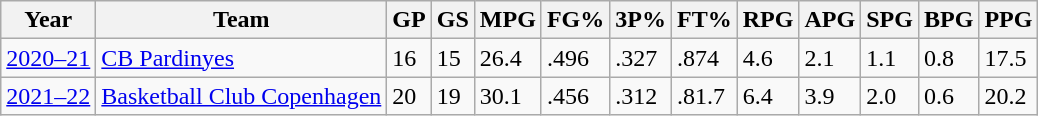<table class="wikitable sortable">
<tr>
<th>Year</th>
<th>Team</th>
<th><abbr>GP</abbr></th>
<th><abbr>GS</abbr></th>
<th><abbr>MPG</abbr></th>
<th><abbr>FG%</abbr></th>
<th><abbr>3P%</abbr></th>
<th><abbr>FT%</abbr></th>
<th><abbr>RPG</abbr></th>
<th><abbr>APG</abbr></th>
<th><abbr>SPG</abbr></th>
<th><abbr>BPG</abbr></th>
<th><abbr>PPG</abbr></th>
</tr>
<tr>
<td><a href='#'>2020–21</a></td>
<td><a href='#'>CB Pardinyes</a></td>
<td>16</td>
<td>15</td>
<td>26.4</td>
<td>.496</td>
<td>.327</td>
<td>.874</td>
<td>4.6</td>
<td>2.1</td>
<td>1.1</td>
<td>0.8</td>
<td>17.5</td>
</tr>
<tr>
<td><a href='#'>2021–22</a></td>
<td><a href='#'>Basketball Club Copenhagen</a></td>
<td>20</td>
<td>19</td>
<td>30.1</td>
<td>.456</td>
<td>.312</td>
<td>.81.7</td>
<td>6.4</td>
<td>3.9</td>
<td>2.0</td>
<td>0.6</td>
<td>20.2</td>
</tr>
</table>
